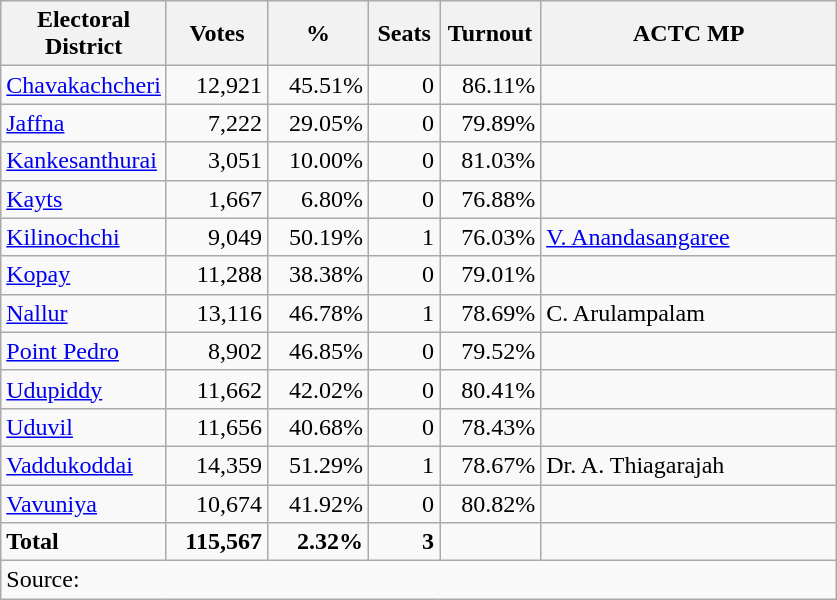<table class="wikitable" border="1" style="text-align:right;">
<tr>
<th align=left width="100">Electoral District</th>
<th align=left width="60">Votes</th>
<th align=left width="60">%</th>
<th align=left width="40">Seats</th>
<th align=left width="60">Turnout</th>
<th align=left width="190">ACTC MP</th>
</tr>
<tr>
<td align=left><a href='#'>Chavakachcheri</a></td>
<td>12,921</td>
<td>45.51%</td>
<td>0</td>
<td>86.11%</td>
<td></td>
</tr>
<tr>
<td align=left><a href='#'>Jaffna</a></td>
<td>7,222</td>
<td>29.05%</td>
<td>0</td>
<td>79.89%</td>
<td></td>
</tr>
<tr>
<td align=left><a href='#'>Kankesanthurai</a></td>
<td>3,051</td>
<td>10.00%</td>
<td>0</td>
<td>81.03%</td>
<td></td>
</tr>
<tr>
<td align=left><a href='#'>Kayts</a></td>
<td>1,667</td>
<td>6.80%</td>
<td>0</td>
<td>76.88%</td>
<td></td>
</tr>
<tr>
<td align=left><a href='#'>Kilinochchi</a></td>
<td>9,049</td>
<td>50.19%</td>
<td>1</td>
<td>76.03%</td>
<td align=left><a href='#'>V. Anandasangaree</a></td>
</tr>
<tr>
<td align=left><a href='#'>Kopay</a></td>
<td>11,288</td>
<td>38.38%</td>
<td>0</td>
<td>79.01%</td>
<td></td>
</tr>
<tr>
<td align=left><a href='#'>Nallur</a></td>
<td>13,116</td>
<td>46.78%</td>
<td>1</td>
<td>78.69%</td>
<td align=left>C. Arulampalam</td>
</tr>
<tr>
<td align=left><a href='#'>Point Pedro</a></td>
<td>8,902</td>
<td>46.85%</td>
<td>0</td>
<td>79.52%</td>
<td></td>
</tr>
<tr>
<td align=left><a href='#'>Udupiddy</a></td>
<td>11,662</td>
<td>42.02%</td>
<td>0</td>
<td>80.41%</td>
<td></td>
</tr>
<tr>
<td align=left><a href='#'>Uduvil</a></td>
<td>11,656</td>
<td>40.68%</td>
<td>0</td>
<td>78.43%</td>
<td></td>
</tr>
<tr>
<td align=left><a href='#'>Vaddukoddai</a></td>
<td>14,359</td>
<td>51.29%</td>
<td>1</td>
<td>78.67%</td>
<td align=left>Dr. A. Thiagarajah</td>
</tr>
<tr>
<td align=left><a href='#'>Vavuniya</a></td>
<td>10,674</td>
<td>41.92%</td>
<td>0</td>
<td>80.82%</td>
<td></td>
</tr>
<tr>
<td align=left><strong>Total</strong></td>
<td><strong>115,567</strong></td>
<td><strong>2.32%</strong></td>
<td><strong>3</strong></td>
<td></td>
<td></td>
</tr>
<tr>
<td align=left colspan=6>Source:</td>
</tr>
</table>
